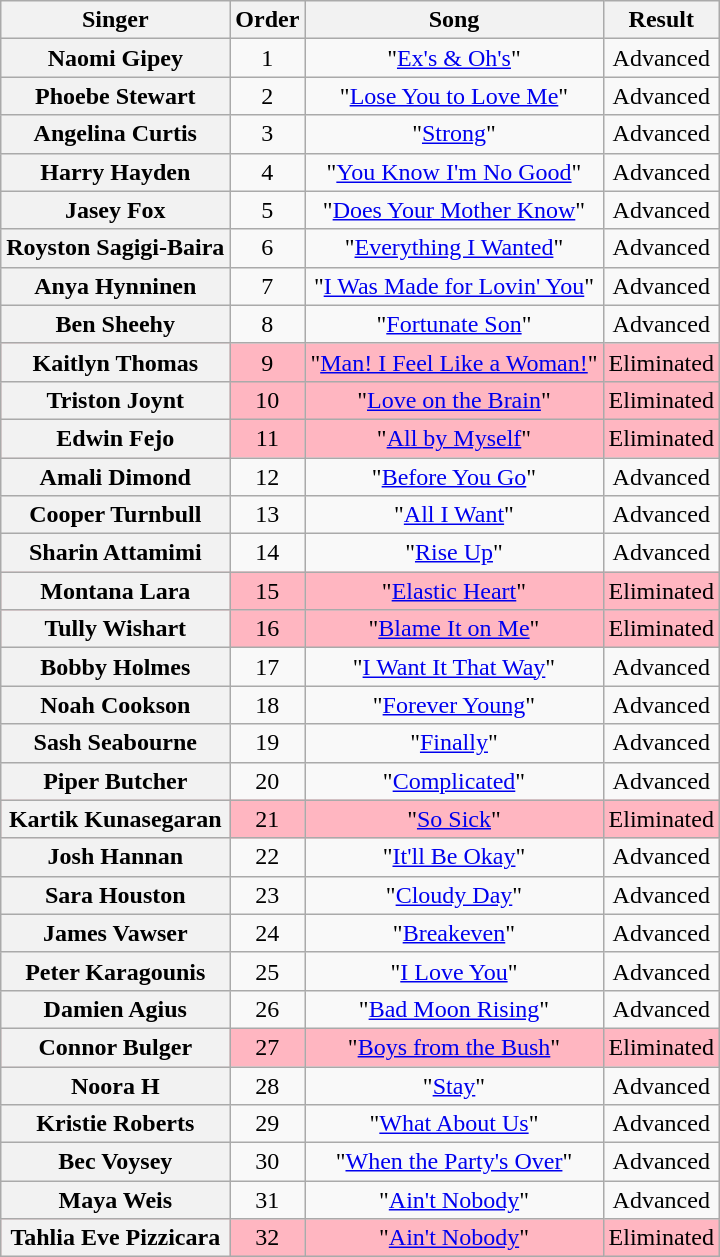<table class="wikitable plainrowheaders" style="text-align:center;">
<tr>
<th scope="col">Singer</th>
<th scope="col">Order</th>
<th scope="col">Song</th>
<th scope="col">Result</th>
</tr>
<tr>
<th>Naomi Gipey</th>
<td>1</td>
<td>"<a href='#'>Ex's & Oh's</a>"</td>
<td>Advanced</td>
</tr>
<tr>
<th>Phoebe Stewart</th>
<td>2</td>
<td>"<a href='#'>Lose You to Love Me</a>"</td>
<td>Advanced</td>
</tr>
<tr>
<th>Angelina Curtis</th>
<td>3</td>
<td>"<a href='#'>Strong</a>"</td>
<td>Advanced</td>
</tr>
<tr>
<th>Harry Hayden</th>
<td>4</td>
<td>"<a href='#'>You Know I'm No Good</a>"</td>
<td>Advanced</td>
</tr>
<tr>
<th>Jasey Fox</th>
<td>5</td>
<td>"<a href='#'>Does Your Mother Know</a>"</td>
<td>Advanced</td>
</tr>
<tr>
<th>Royston Sagigi-Baira</th>
<td>6</td>
<td>"<a href='#'>Everything I Wanted</a>"</td>
<td>Advanced</td>
</tr>
<tr>
<th>Anya Hynninen</th>
<td>7</td>
<td>"<a href='#'>I Was Made for Lovin' You</a>"</td>
<td>Advanced</td>
</tr>
<tr>
<th>Ben Sheehy</th>
<td>8</td>
<td>"<a href='#'>Fortunate Son</a>"</td>
<td>Advanced</td>
</tr>
<tr style="background:lightpink;">
<th>Kaitlyn Thomas</th>
<td>9</td>
<td>"<a href='#'>Man! I Feel Like a Woman!</a>"</td>
<td>Eliminated</td>
</tr>
<tr style="background:lightpink;">
<th>Triston Joynt</th>
<td>10</td>
<td>"<a href='#'>Love on the Brain</a>"</td>
<td>Eliminated</td>
</tr>
<tr style="background:lightpink;">
<th>Edwin Fejo</th>
<td>11</td>
<td>"<a href='#'>All by Myself</a>"</td>
<td>Eliminated</td>
</tr>
<tr>
<th>Amali Dimond</th>
<td>12</td>
<td>"<a href='#'>Before You Go</a>"</td>
<td>Advanced</td>
</tr>
<tr>
<th>Cooper Turnbull</th>
<td>13</td>
<td>"<a href='#'>All I Want</a>"</td>
<td>Advanced</td>
</tr>
<tr>
<th>Sharin Attamimi</th>
<td>14</td>
<td>"<a href='#'>Rise Up</a>"</td>
<td>Advanced</td>
</tr>
<tr style="background:lightpink;">
<th>Montana Lara</th>
<td>15</td>
<td>"<a href='#'>Elastic Heart</a>"</td>
<td>Eliminated</td>
</tr>
<tr style="background:lightpink;">
<th>Tully Wishart</th>
<td>16</td>
<td>"<a href='#'>Blame It on Me</a>"</td>
<td>Eliminated</td>
</tr>
<tr>
<th>Bobby Holmes</th>
<td>17</td>
<td>"<a href='#'>I Want It That Way</a>"</td>
<td>Advanced</td>
</tr>
<tr>
<th>Noah Cookson</th>
<td>18</td>
<td>"<a href='#'>Forever Young</a>"</td>
<td>Advanced</td>
</tr>
<tr>
<th>Sash Seabourne</th>
<td>19</td>
<td>"<a href='#'>Finally</a>"</td>
<td>Advanced</td>
</tr>
<tr>
<th>Piper Butcher</th>
<td>20</td>
<td>"<a href='#'>Complicated</a>"</td>
<td>Advanced</td>
</tr>
<tr style="background:lightpink;">
<th>Kartik Kunasegaran</th>
<td>21</td>
<td>"<a href='#'>So Sick</a>"</td>
<td>Eliminated</td>
</tr>
<tr>
<th>Josh Hannan</th>
<td>22</td>
<td>"<a href='#'>It'll Be Okay</a>"</td>
<td>Advanced</td>
</tr>
<tr>
<th>Sara Houston</th>
<td>23</td>
<td>"<a href='#'>Cloudy Day</a>"</td>
<td>Advanced</td>
</tr>
<tr>
<th>James Vawser</th>
<td>24</td>
<td>"<a href='#'>Breakeven</a>"</td>
<td>Advanced</td>
</tr>
<tr>
<th>Peter Karagounis</th>
<td>25</td>
<td>"<a href='#'>I Love You</a>"</td>
<td>Advanced</td>
</tr>
<tr>
<th>Damien Agius</th>
<td>26</td>
<td>"<a href='#'>Bad Moon Rising</a>"</td>
<td>Advanced</td>
</tr>
<tr style="background:lightpink;">
<th>Connor Bulger</th>
<td>27</td>
<td>"<a href='#'>Boys from the Bush</a>"</td>
<td>Eliminated</td>
</tr>
<tr>
<th>Noora H</th>
<td>28</td>
<td>"<a href='#'>Stay</a>"</td>
<td>Advanced</td>
</tr>
<tr>
<th>Kristie Roberts</th>
<td>29</td>
<td>"<a href='#'>What About Us</a>"</td>
<td>Advanced</td>
</tr>
<tr>
<th>Bec Voysey</th>
<td>30</td>
<td>"<a href='#'>When the Party's Over</a>"</td>
<td>Advanced</td>
</tr>
<tr>
<th>Maya Weis</th>
<td>31</td>
<td>"<a href='#'>Ain't Nobody</a>"</td>
<td>Advanced</td>
</tr>
<tr style="background:lightpink;">
<th>Tahlia Eve Pizzicara</th>
<td>32</td>
<td>"<a href='#'>Ain't Nobody</a>"</td>
<td>Eliminated</td>
</tr>
</table>
